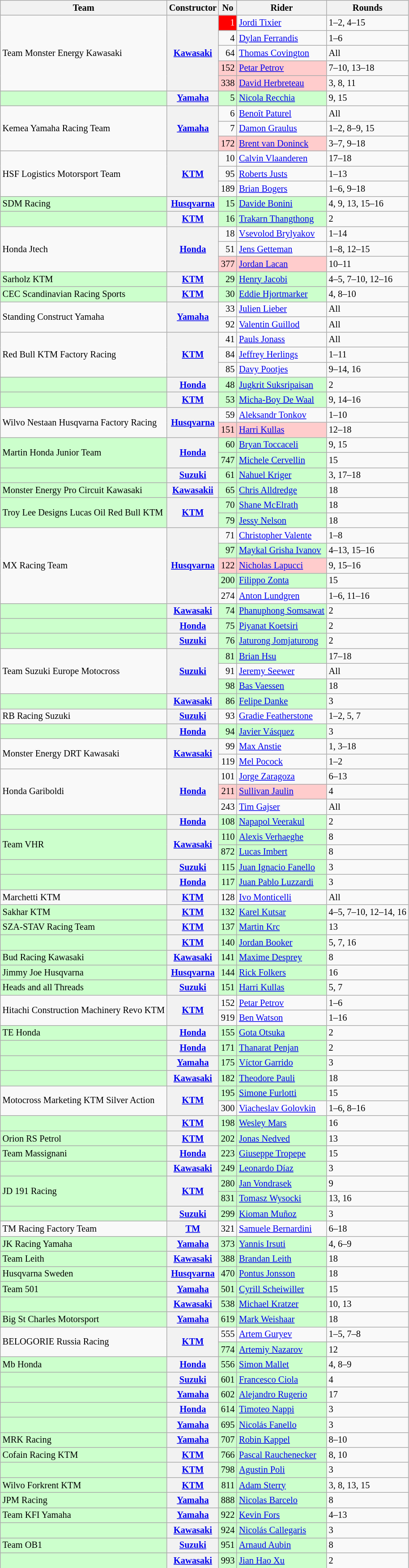<table class="wikitable" style="font-size: 85%;">
<tr>
<th>Team</th>
<th>Constructor</th>
<th>No</th>
<th>Rider</th>
<th>Rounds</th>
</tr>
<tr>
<td rowspan=5>Team Monster Energy Kawasaki</td>
<th rowspan=5><a href='#'>Kawasaki</a></th>
<td align="right" style="background:red; color:white;">1</td>
<td> <a href='#'>Jordi Tixier</a></td>
<td>1–2, 4–15</td>
</tr>
<tr>
<td align="right">4</td>
<td> <a href='#'>Dylan Ferrandis</a></td>
<td>1–6</td>
</tr>
<tr>
<td align="right">64</td>
<td> <a href='#'>Thomas Covington</a></td>
<td>All</td>
</tr>
<tr>
<td style="background:#ffcccc;" align="right">152</td>
<td style="background:#ffcccc;"> <a href='#'>Petar Petrov</a></td>
<td>7–10, 13–18</td>
</tr>
<tr>
<td style="background:#ffcccc;" align="right">338</td>
<td style="background:#ffcccc;"> <a href='#'>David Herbreteau</a></td>
<td>3, 8, 11</td>
</tr>
<tr>
<td style="background:#ccffcc;"></td>
<th><a href='#'>Yamaha</a></th>
<td style="background:#ccffcc;" align="right">5</td>
<td style="background:#ccffcc;"> <a href='#'>Nicola Recchia</a></td>
<td>9, 15</td>
</tr>
<tr>
<td rowspan=3>Kemea Yamaha Racing Team</td>
<th rowspan=3><a href='#'>Yamaha</a></th>
<td align="right">6</td>
<td> <a href='#'>Benoît Paturel</a></td>
<td>All</td>
</tr>
<tr>
<td align="right">7</td>
<td> <a href='#'>Damon Graulus</a></td>
<td>1–2, 8–9, 15</td>
</tr>
<tr>
<td style="background:#ffcccc;" align="right">172</td>
<td style="background:#ffcccc;"> <a href='#'>Brent van Doninck</a></td>
<td>3–7, 9–18</td>
</tr>
<tr>
<td rowspan=3>HSF Logistics Motorsport Team</td>
<th rowspan=3><a href='#'>KTM</a></th>
<td align="right">10</td>
<td> <a href='#'>Calvin Vlaanderen</a></td>
<td>17–18</td>
</tr>
<tr>
<td align="right">95</td>
<td> <a href='#'>Roberts Justs</a></td>
<td>1–13</td>
</tr>
<tr>
<td align="right">189</td>
<td> <a href='#'>Brian Bogers</a></td>
<td>1–6, 9–18</td>
</tr>
<tr>
<td style="background:#ccffcc;">SDM Racing</td>
<th><a href='#'>Husqvarna</a></th>
<td style="background:#ccffcc;" align="right">15</td>
<td style="background:#ccffcc;"> <a href='#'>Davide Bonini</a></td>
<td>4, 9, 13, 15–16</td>
</tr>
<tr>
<td style="background:#ccffcc;"></td>
<th><a href='#'>KTM</a></th>
<td style="background:#ccffcc;" align="right">16</td>
<td style="background:#ccffcc;"> <a href='#'>Trakarn Thangthong</a></td>
<td>2</td>
</tr>
<tr>
<td rowspan=3>Honda Jtech</td>
<th rowspan=3><a href='#'>Honda</a></th>
<td align="right">18</td>
<td> <a href='#'>Vsevolod Brylyakov</a></td>
<td>1–14</td>
</tr>
<tr>
<td align="right">51</td>
<td> <a href='#'>Jens Getteman</a></td>
<td>1–8, 12–15</td>
</tr>
<tr>
<td style="background:#ffcccc;" align="right">377</td>
<td style="background:#ffcccc;"> <a href='#'>Jordan Lacan</a></td>
<td>10–11</td>
</tr>
<tr>
<td style="background:#ccffcc;">Sarholz KTM</td>
<th><a href='#'>KTM</a></th>
<td style="background:#ccffcc;" align="right">29</td>
<td style="background:#ccffcc;"> <a href='#'>Henry Jacobi</a></td>
<td>4–5, 7–10, 12–16</td>
</tr>
<tr>
<td style="background:#ccffcc;">CEC Scandinavian Racing Sports</td>
<th><a href='#'>KTM</a></th>
<td style="background:#ccffcc;" align="right">30</td>
<td style="background:#ccffcc;"> <a href='#'>Eddie Hjortmarker</a></td>
<td>4, 8–10</td>
</tr>
<tr>
<td rowspan=2>Standing Construct Yamaha</td>
<th rowspan=2><a href='#'>Yamaha</a></th>
<td align="right">33</td>
<td> <a href='#'>Julien Lieber</a></td>
<td>All</td>
</tr>
<tr>
<td align="right">92</td>
<td> <a href='#'>Valentin Guillod</a></td>
<td>All</td>
</tr>
<tr>
<td rowspan=3>Red Bull KTM Factory Racing</td>
<th rowspan=3><a href='#'>KTM</a></th>
<td align="right">41</td>
<td> <a href='#'>Pauls Jonass</a></td>
<td>All</td>
</tr>
<tr>
<td align="right">84</td>
<td> <a href='#'>Jeffrey Herlings</a></td>
<td>1–11</td>
</tr>
<tr>
<td align="right">85</td>
<td> <a href='#'>Davy Pootjes</a></td>
<td>9–14, 16</td>
</tr>
<tr>
<td style="background:#ccffcc;"></td>
<th><a href='#'>Honda</a></th>
<td style="background:#ccffcc;" align="right">48</td>
<td style="background:#ccffcc;"> <a href='#'>Jugkrit Suksripaisan</a></td>
<td>2</td>
</tr>
<tr>
<td style="background:#ccffcc;"></td>
<th><a href='#'>KTM</a></th>
<td style="background:#ccffcc;" align="right">53</td>
<td style="background:#ccffcc;"> <a href='#'>Micha-Boy De Waal</a></td>
<td>9, 14–16</td>
</tr>
<tr>
<td rowspan=2>Wilvo Nestaan Husqvarna Factory Racing</td>
<th rowspan=2><a href='#'>Husqvarna</a></th>
<td align="right">59</td>
<td> <a href='#'>Aleksandr Tonkov</a></td>
<td>1–10</td>
</tr>
<tr>
<td style="background:#ffcccc;" align="right">151</td>
<td style="background:#ffcccc;"> <a href='#'>Harri Kullas</a></td>
<td>12–18</td>
</tr>
<tr>
<td rowspan=2 style="background:#ccffcc;">Martin Honda Junior Team</td>
<th rowspan=2><a href='#'>Honda</a></th>
<td style="background:#ccffcc;" align="right">60</td>
<td style="background:#ccffcc;"> <a href='#'>Bryan Toccaceli</a></td>
<td>9, 15</td>
</tr>
<tr>
<td style="background:#ccffcc;" align="right">747</td>
<td style="background:#ccffcc;"> <a href='#'>Michele Cervellin</a></td>
<td>15</td>
</tr>
<tr>
<td style="background:#ccffcc;"></td>
<th><a href='#'>Suzuki</a></th>
<td style="background:#ccffcc;" align="right">61</td>
<td style="background:#ccffcc;"> <a href='#'>Nahuel Kriger</a></td>
<td>3, 17–18</td>
</tr>
<tr>
<td style="background:#ccffcc;">Monster Energy Pro Circuit Kawasaki</td>
<th><a href='#'>Kawasakii</a></th>
<td style="background:#ccffcc;" align="right">65</td>
<td style="background:#ccffcc;"> <a href='#'>Chris Alldredge</a></td>
<td>18</td>
</tr>
<tr>
<td rowspan=2 style="background:#ccffcc;">Troy Lee Designs Lucas Oil Red Bull KTM</td>
<th rowspan=2><a href='#'>KTM</a></th>
<td style="background:#ccffcc;" align="right">70</td>
<td style="background:#ccffcc;"> <a href='#'>Shane McElrath</a></td>
<td>18</td>
</tr>
<tr>
<td style="background:#ccffcc;" align="right">79</td>
<td style="background:#ccffcc;"> <a href='#'>Jessy Nelson</a></td>
<td>18</td>
</tr>
<tr>
<td rowspan=5>MX Racing Team</td>
<th rowspan=5><a href='#'>Husqvarna</a></th>
<td align="right">71</td>
<td> <a href='#'>Christopher Valente</a></td>
<td>1–8</td>
</tr>
<tr>
<td style="background:#ccffcc;" align="right">97</td>
<td style="background:#ccffcc;"> <a href='#'>Maykal Grisha Ivanov</a></td>
<td>4–13, 15–16</td>
</tr>
<tr>
<td style="background:#ffcccc;" align="right">122</td>
<td style="background:#ffcccc;"> <a href='#'>Nicholas Lapucci</a></td>
<td>9, 15–16</td>
</tr>
<tr>
<td style="background:#ccffcc;" align="right">200</td>
<td style="background:#ccffcc;"> <a href='#'>Filippo Zonta</a></td>
<td>15</td>
</tr>
<tr>
<td align="right">274</td>
<td> <a href='#'>Anton Lundgren</a></td>
<td>1–6, 11–16</td>
</tr>
<tr>
<td style="background:#ccffcc;"></td>
<th><a href='#'>Kawasaki</a></th>
<td style="background:#ccffcc;" align="right">74</td>
<td style="background:#ccffcc;"> <a href='#'>Phanuphong Somsawat</a></td>
<td>2</td>
</tr>
<tr>
<td style="background:#ccffcc;"></td>
<th><a href='#'>Honda</a></th>
<td style="background:#ccffcc;" align="right">75</td>
<td style="background:#ccffcc;"> <a href='#'>Piyanat Koetsiri</a></td>
<td>2</td>
</tr>
<tr>
<td style="background:#ccffcc;"></td>
<th><a href='#'>Suzuki</a></th>
<td style="background:#ccffcc;" align="right">76</td>
<td style="background:#ccffcc;"> <a href='#'>Jaturong Jomjaturong</a></td>
<td>2</td>
</tr>
<tr>
<td rowspan=3>Team Suzuki Europe Motocross</td>
<th rowspan=3><a href='#'>Suzuki</a></th>
<td style="background:#ccffcc;" align="right">81</td>
<td style="background:#ccffcc;"> <a href='#'>Brian Hsu</a></td>
<td>17–18</td>
</tr>
<tr>
<td align="right">91</td>
<td> <a href='#'>Jeremy Seewer</a></td>
<td>All</td>
</tr>
<tr>
<td style="background:#ccffcc;" align="right">98</td>
<td style="background:#ccffcc;"> <a href='#'>Bas Vaessen</a></td>
<td>18</td>
</tr>
<tr>
<td style="background:#ccffcc;"></td>
<th><a href='#'>Kawasaki</a></th>
<td style="background:#ccffcc;" align="right">86</td>
<td style="background:#ccffcc;"> <a href='#'>Felipe Danke</a></td>
<td>3</td>
</tr>
<tr>
<td>RB Racing Suzuki</td>
<th><a href='#'>Suzuki</a></th>
<td align="right">93</td>
<td> <a href='#'>Gradie Featherstone</a></td>
<td>1–2, 5, 7</td>
</tr>
<tr>
<td style="background:#ccffcc;"></td>
<th><a href='#'>Honda</a></th>
<td style="background:#ccffcc;" align="right">94</td>
<td style="background:#ccffcc;"> <a href='#'>Javier Vásquez</a></td>
<td>3</td>
</tr>
<tr>
<td rowspan=2>Monster Energy DRT Kawasaki</td>
<th rowspan=2><a href='#'>Kawasaki</a></th>
<td align="right">99</td>
<td> <a href='#'>Max Anstie</a></td>
<td>1, 3–18</td>
</tr>
<tr>
<td align="right">119</td>
<td> <a href='#'>Mel Pocock</a></td>
<td>1–2</td>
</tr>
<tr>
<td rowspan=3>Honda Gariboldi</td>
<th rowspan=3><a href='#'>Honda</a></th>
<td align="right">101</td>
<td> <a href='#'>Jorge Zaragoza</a></td>
<td>6–13</td>
</tr>
<tr>
<td style="background:#ffcccc;" align="right">211</td>
<td style="background:#ffcccc;"> <a href='#'>Sullivan Jaulin</a></td>
<td>4</td>
</tr>
<tr>
<td align="right">243</td>
<td> <a href='#'>Tim Gajser</a></td>
<td>All</td>
</tr>
<tr>
<td style="background:#ccffcc;"></td>
<th><a href='#'>Honda</a></th>
<td style="background:#ccffcc;" align="right">108</td>
<td style="background:#ccffcc;"> <a href='#'>Napapol Veerakul</a></td>
<td>2</td>
</tr>
<tr>
<td rowspan=2 style="background:#ccffcc;">Team VHR</td>
<th rowspan=2><a href='#'>Kawasaki</a></th>
<td style="background:#ccffcc;" align="right">110</td>
<td style="background:#ccffcc;"> <a href='#'>Alexis Verhaeghe</a></td>
<td>8</td>
</tr>
<tr>
<td style="background:#ccffcc;" align="right">872</td>
<td style="background:#ccffcc;"> <a href='#'>Lucas Imbert</a></td>
<td>8</td>
</tr>
<tr>
<td style="background:#ccffcc;"></td>
<th><a href='#'>Suzuki</a></th>
<td style="background:#ccffcc;" align="right">115</td>
<td style="background:#ccffcc;"> <a href='#'>Juan Ignacio Fanello</a></td>
<td>3</td>
</tr>
<tr>
<td style="background:#ccffcc;"></td>
<th><a href='#'>Honda</a></th>
<td style="background:#ccffcc;" align="right">117</td>
<td style="background:#ccffcc;"> <a href='#'>Juan Pablo Luzzardi</a></td>
<td>3</td>
</tr>
<tr>
<td>Marchetti KTM</td>
<th><a href='#'>KTM</a></th>
<td align="right">128</td>
<td> <a href='#'>Ivo Monticelli</a></td>
<td>All</td>
</tr>
<tr>
<td style="background:#ccffcc;">Sakhar KTM</td>
<th><a href='#'>KTM</a></th>
<td style="background:#ccffcc;" align="right">132</td>
<td style="background:#ccffcc;"> <a href='#'>Karel Kutsar</a></td>
<td>4–5, 7–10, 12–14, 16</td>
</tr>
<tr>
<td style="background:#ccffcc;">SZA-STAV Racing Team</td>
<th><a href='#'>KTM</a></th>
<td style="background:#ccffcc;" align="right">137</td>
<td style="background:#ccffcc;"> <a href='#'>Martin Krc</a></td>
<td>13</td>
</tr>
<tr>
<td style="background:#ccffcc;"></td>
<th><a href='#'>KTM</a></th>
<td style="background:#ccffcc;" align="right">140</td>
<td style="background:#ccffcc;"> <a href='#'>Jordan Booker</a></td>
<td>5, 7, 16</td>
</tr>
<tr>
<td style="background:#ccffcc;">Bud Racing Kawasaki</td>
<th><a href='#'>Kawasaki</a></th>
<td style="background:#ccffcc;" align="right">141</td>
<td style="background:#ccffcc;"> <a href='#'>Maxime Desprey</a></td>
<td>8</td>
</tr>
<tr>
<td style="background:#ccffcc;">Jimmy Joe Husqvarna</td>
<th><a href='#'>Husqvarna</a></th>
<td style="background:#ccffcc;" align="right">144</td>
<td style="background:#ccffcc;"> <a href='#'>Rick Folkers</a></td>
<td>16</td>
</tr>
<tr>
<td style="background:#ccffcc;">Heads and all Threads</td>
<th><a href='#'>Suzuki</a></th>
<td style="background:#ccffcc;" align="right">151</td>
<td style="background:#ccffcc;"> <a href='#'>Harri Kullas</a></td>
<td>5, 7</td>
</tr>
<tr>
<td rowspan=2>Hitachi Construction Machinery Revo KTM</td>
<th rowspan=2><a href='#'>KTM</a></th>
<td align="right">152</td>
<td> <a href='#'>Petar Petrov</a></td>
<td>1–6</td>
</tr>
<tr>
<td align="right">919</td>
<td> <a href='#'>Ben Watson</a></td>
<td>1–16</td>
</tr>
<tr>
<td style="background:#ccffcc;">TE Honda</td>
<th><a href='#'>Honda</a></th>
<td style="background:#ccffcc;" align="right">155</td>
<td style="background:#ccffcc;"> <a href='#'>Gota Otsuka</a></td>
<td>2</td>
</tr>
<tr>
<td style="background:#ccffcc;"></td>
<th><a href='#'>Honda</a></th>
<td style="background:#ccffcc;" align="right">171</td>
<td style="background:#ccffcc;"> <a href='#'>Thanarat Penjan</a></td>
<td>2</td>
</tr>
<tr>
<td style="background:#ccffcc;"></td>
<th><a href='#'>Yamaha</a></th>
<td style="background:#ccffcc;" align="right">175</td>
<td style="background:#ccffcc;"> <a href='#'>Víctor Garrido</a></td>
<td>3</td>
</tr>
<tr>
<td style="background:#ccffcc;"></td>
<th><a href='#'>Kawasaki</a></th>
<td style="background:#ccffcc;" align="right">182</td>
<td style="background:#ccffcc;"> <a href='#'>Theodore Pauli</a></td>
<td>18</td>
</tr>
<tr>
<td rowspan=2>Motocross Marketing KTM Silver Action</td>
<th rowspan=2><a href='#'>KTM</a></th>
<td style="background:#ccffcc;" align="right">195</td>
<td style="background:#ccffcc;"> <a href='#'>Simone Furlotti</a></td>
<td>15</td>
</tr>
<tr>
<td align="right">300</td>
<td> <a href='#'>Viacheslav Golovkin</a></td>
<td>1–6, 8–16</td>
</tr>
<tr>
<td style="background:#ccffcc;"></td>
<th><a href='#'>KTM</a></th>
<td style="background:#ccffcc;" align="right">198</td>
<td style="background:#ccffcc;"> <a href='#'>Wesley Mars</a></td>
<td>16</td>
</tr>
<tr>
<td style="background:#ccffcc;">Orion RS Petrol</td>
<th><a href='#'>KTM</a></th>
<td style="background:#ccffcc;" align="right">202</td>
<td style="background:#ccffcc;"> <a href='#'>Jonas Nedved</a></td>
<td>13</td>
</tr>
<tr>
<td style="background:#ccffcc;">Team Massignani</td>
<th><a href='#'>Honda</a></th>
<td style="background:#ccffcc;" align="right">223</td>
<td style="background:#ccffcc;"> <a href='#'>Giuseppe Tropepe</a></td>
<td>15</td>
</tr>
<tr>
<td style="background:#ccffcc;"></td>
<th><a href='#'>Kawasaki</a></th>
<td style="background:#ccffcc;" align="right">249</td>
<td style="background:#ccffcc;"> <a href='#'>Leonardo Díaz</a></td>
<td>3</td>
</tr>
<tr>
<td rowspan=2 style="background:#ccffcc;">JD 191 Racing</td>
<th rowspan=2><a href='#'>KTM</a></th>
<td style="background:#ccffcc;" align="right">280</td>
<td style="background:#ccffcc;"> <a href='#'>Jan Vondrasek</a></td>
<td>9</td>
</tr>
<tr>
<td style="background:#ccffcc;" align="right">831</td>
<td style="background:#ccffcc;"> <a href='#'>Tomasz Wysocki</a></td>
<td>13, 16</td>
</tr>
<tr>
<td style="background:#ccffcc;"></td>
<th><a href='#'>Suzuki</a></th>
<td style="background:#ccffcc;" align="right">299</td>
<td style="background:#ccffcc;"> <a href='#'>Kioman Muñoz</a></td>
<td>3</td>
</tr>
<tr>
<td>TM Racing Factory Team</td>
<th><a href='#'>TM</a></th>
<td align="right">321</td>
<td> <a href='#'>Samuele Bernardini</a></td>
<td>6–18</td>
</tr>
<tr>
<td style="background:#ccffcc;">JK Racing Yamaha</td>
<th><a href='#'>Yamaha</a></th>
<td style="background:#ccffcc;" align="right">373</td>
<td style="background:#ccffcc;"> <a href='#'>Yannis Irsuti</a></td>
<td>4, 6–9</td>
</tr>
<tr>
<td style="background:#ccffcc;">Team Leith</td>
<th><a href='#'>Kawasaki</a></th>
<td style="background:#ccffcc;" align="right">388</td>
<td style="background:#ccffcc;"> <a href='#'>Brandan Leith</a></td>
<td>18</td>
</tr>
<tr>
<td style="background:#ccffcc;">Husqvarna Sweden</td>
<th><a href='#'>Husqvarna</a></th>
<td style="background:#ccffcc;" align="right">470</td>
<td style="background:#ccffcc;"> <a href='#'>Pontus Jonsson</a></td>
<td>18</td>
</tr>
<tr>
<td style="background:#ccffcc;">Team 501</td>
<th><a href='#'>Yamaha</a></th>
<td style="background:#ccffcc;" align="right">501</td>
<td style="background:#ccffcc;"> <a href='#'>Cyrill Scheiwiller</a></td>
<td>15</td>
</tr>
<tr>
<td style="background:#ccffcc;"></td>
<th><a href='#'>Kawasaki</a></th>
<td style="background:#ccffcc;" align="right">538</td>
<td style="background:#ccffcc;"> <a href='#'>Michael Kratzer</a></td>
<td>10, 13</td>
</tr>
<tr>
<td style="background:#ccffcc;">Big St Charles Motorsport</td>
<th><a href='#'>Yamaha</a></th>
<td style="background:#ccffcc;" align="right">619</td>
<td style="background:#ccffcc;"> <a href='#'>Mark Weishaar</a></td>
<td>18</td>
</tr>
<tr>
<td rowspan=2>BELOGORIE Russia Racing</td>
<th rowspan=2><a href='#'>KTM</a></th>
<td align="right">555</td>
<td> <a href='#'>Artem Guryev</a></td>
<td>1–5, 7–8</td>
</tr>
<tr>
<td style="background:#ccffcc;" align="right">774</td>
<td style="background:#ccffcc;"> <a href='#'>Artemiy Nazarov</a></td>
<td>12</td>
</tr>
<tr>
<td style="background:#ccffcc;">Mb Honda</td>
<th><a href='#'>Honda</a></th>
<td style="background:#ccffcc;" align="right">556</td>
<td style="background:#ccffcc;"> <a href='#'>Simon Mallet</a></td>
<td>4, 8–9</td>
</tr>
<tr>
<td style="background:#ccffcc;"></td>
<th><a href='#'>Suzuki</a></th>
<td style="background:#ccffcc;" align="right">601</td>
<td style="background:#ccffcc;"> <a href='#'>Francesco Ciola</a></td>
<td>4</td>
</tr>
<tr>
<td style="background:#ccffcc;"></td>
<th><a href='#'>Yamaha</a></th>
<td style="background:#ccffcc;" align="right">602</td>
<td style="background:#ccffcc;"> <a href='#'>Alejandro Rugerio</a></td>
<td>17</td>
</tr>
<tr>
<td style="background:#ccffcc;"></td>
<th><a href='#'>Honda</a></th>
<td style="background:#ccffcc;" align="right">614</td>
<td style="background:#ccffcc;"> <a href='#'>Timoteo Nappi</a></td>
<td>3</td>
</tr>
<tr>
<td style="background:#ccffcc;"></td>
<th><a href='#'>Yamaha</a></th>
<td style="background:#ccffcc;" align="right">695</td>
<td style="background:#ccffcc;"> <a href='#'>Nicolás Fanello</a></td>
<td>3</td>
</tr>
<tr>
<td style="background:#ccffcc;">MRK Racing</td>
<th><a href='#'>Yamaha</a></th>
<td style="background:#ccffcc;" align="right">707</td>
<td style="background:#ccffcc;"> <a href='#'>Robin Kappel</a></td>
<td>8–10</td>
</tr>
<tr>
<td style="background:#ccffcc;">Cofain Racing KTM</td>
<th><a href='#'>KTM</a></th>
<td style="background:#ccffcc;" align="right">766</td>
<td style="background:#ccffcc;"> <a href='#'>Pascal Rauchenecker</a></td>
<td>8, 10</td>
</tr>
<tr>
<td style="background:#ccffcc;"></td>
<th><a href='#'>KTM</a></th>
<td style="background:#ccffcc;" align="right">798</td>
<td style="background:#ccffcc;"> <a href='#'>Agustin Poli</a></td>
<td>3</td>
</tr>
<tr>
<td style="background:#ccffcc;">Wilvo Forkrent KTM</td>
<th><a href='#'>KTM</a></th>
<td style="background:#ccffcc;" align="right">811</td>
<td style="background:#ccffcc;"> <a href='#'>Adam Sterry</a></td>
<td>3, 8, 13, 15</td>
</tr>
<tr>
<td style="background:#ccffcc;">JPM Racing</td>
<th><a href='#'>Yamaha</a></th>
<td style="background:#ccffcc;" align="right">888</td>
<td style="background:#ccffcc;"> <a href='#'>Nicolas Barcelo</a></td>
<td>8</td>
</tr>
<tr>
<td style="background:#ccffcc;">Team KFI Yamaha</td>
<th><a href='#'>Yamaha</a></th>
<td style="background:#ccffcc;" align="right">922</td>
<td style="background:#ccffcc;"> <a href='#'>Kevin Fors</a></td>
<td>4–13</td>
</tr>
<tr>
<td style="background:#ccffcc;"></td>
<th><a href='#'>Kawasaki</a></th>
<td style="background:#ccffcc;" align="right">924</td>
<td style="background:#ccffcc;"> <a href='#'>Nicolás Callegaris</a></td>
<td>3</td>
</tr>
<tr>
<td style="background:#ccffcc;">Team OB1</td>
<th><a href='#'>Suzuki</a></th>
<td style="background:#ccffcc;" align="right">951</td>
<td style="background:#ccffcc;"> <a href='#'>Arnaud Aubin</a></td>
<td>8</td>
</tr>
<tr>
<td style="background:#ccffcc;"></td>
<th><a href='#'>Kawasaki</a></th>
<td style="background:#ccffcc;" align="right">993</td>
<td style="background:#ccffcc;"> <a href='#'>Jian Hao Xu</a></td>
<td>2</td>
</tr>
</table>
